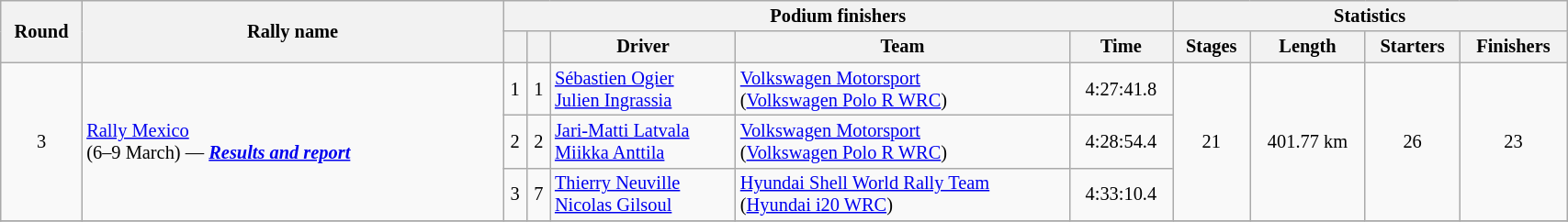<table class="wikitable" width=90% style="font-size:85%;">
<tr>
<th rowspan=2>Round</th>
<th style="width:22em" rowspan=2>Rally name</th>
<th colspan=5>Podium finishers</th>
<th colspan=4>Statistics</th>
</tr>
<tr>
<th></th>
<th></th>
<th>Driver</th>
<th>Team</th>
<th>Time</th>
<th>Stages</th>
<th>Length</th>
<th>Starters</th>
<th>Finishers</th>
</tr>
<tr>
<td rowspan=3 align=center>3</td>
<td rowspan=3 nowrap> <a href='#'>Rally Mexico</a><br>(6–9 March) — <strong><em><a href='#'>Results and report</a></em></strong></td>
<td align=center>1</td>
<td align=center>1</td>
<td nowrap> <a href='#'>Sébastien Ogier</a><br> <a href='#'>Julien Ingrassia</a></td>
<td nowrap> <a href='#'>Volkswagen Motorsport</a><br> (<a href='#'>Volkswagen Polo R WRC</a>)</td>
<td align=center>4:27:41.8</td>
<td rowspan=3 align=center>21</td>
<td rowspan=3 align=center>401.77 km</td>
<td rowspan=3 align=center>26</td>
<td rowspan=3 align=center>23</td>
</tr>
<tr>
<td align=center>2</td>
<td align=center>2</td>
<td nowrap> <a href='#'>Jari-Matti Latvala</a><br> <a href='#'>Miikka Anttila</a></td>
<td nowrap> <a href='#'>Volkswagen Motorsport</a><br> (<a href='#'>Volkswagen Polo R WRC</a>)</td>
<td align=center>4:28:54.4</td>
</tr>
<tr>
<td align=center>3</td>
<td align=center>7</td>
<td nowrap> <a href='#'>Thierry Neuville</a><br> <a href='#'>Nicolas Gilsoul</a></td>
<td nowrap> <a href='#'>Hyundai Shell World Rally Team</a><br> (<a href='#'>Hyundai i20 WRC</a>)</td>
<td align=center>4:33:10.4</td>
</tr>
<tr>
</tr>
</table>
